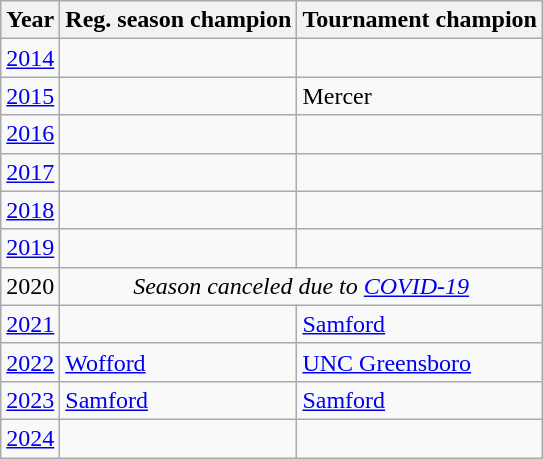<table class="wikitable">
<tr>
<th>Year</th>
<th>Reg. season champion</th>
<th>Tournament champion</th>
</tr>
<tr>
<td align=center><a href='#'>2014</a></td>
<td></td>
<td></td>
</tr>
<tr>
<td align=center><a href='#'>2015</a></td>
<td></td>
<td>Mercer</td>
</tr>
<tr>
<td align=center><a href='#'>2016</a></td>
<td></td>
<td></td>
</tr>
<tr>
<td align=center><a href='#'>2017</a></td>
<td></td>
<td></td>
</tr>
<tr>
<td align=center><a href='#'>2018</a></td>
<td></td>
<td></td>
</tr>
<tr>
<td align=center><a href='#'>2019</a></td>
<td></td>
<td></td>
</tr>
<tr>
<td align=center>2020</td>
<td colspan=2 align=center><em>Season canceled due to <a href='#'>COVID-19</a></em></td>
</tr>
<tr>
<td align=center><a href='#'>2021</a></td>
<td></td>
<td><a href='#'>Samford</a></td>
</tr>
<tr>
<td align=center><a href='#'>2022</a></td>
<td><a href='#'>Wofford</a></td>
<td><a href='#'>UNC Greensboro</a></td>
</tr>
<tr>
<td align=center><a href='#'>2023</a></td>
<td><a href='#'>Samford</a></td>
<td><a href='#'>Samford</a></td>
</tr>
<tr>
<td align=center><a href='#'>2024</a></td>
<td></td>
<td></td>
</tr>
</table>
